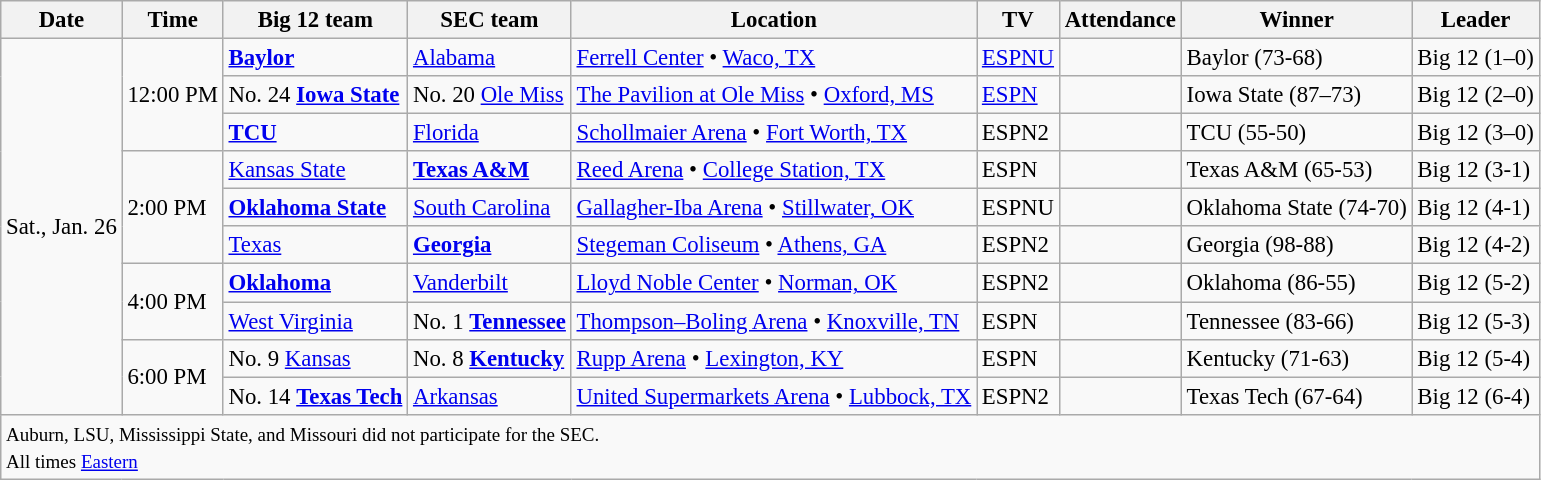<table class="wikitable" style="font-size: 95%">
<tr style="text-align:center;">
<th>Date </th>
<th>Time</th>
<th>Big 12 team</th>
<th>SEC team</th>
<th>Location</th>
<th>TV</th>
<th>Attendance</th>
<th>Winner</th>
<th>Leader</th>
</tr>
<tr>
<td rowspan=10>Sat., Jan. 26</td>
<td rowspan=3>12:00 PM</td>
<td><a href='#'><strong>Baylor</strong></a></td>
<td><a href='#'>Alabama</a></td>
<td><a href='#'>Ferrell Center</a> • <a href='#'>Waco, TX</a></td>
<td><a href='#'>ESPNU</a></td>
<td></td>
<td>Baylor (73-68)</td>
<td>Big 12 (1–0)</td>
</tr>
<tr>
<td>No. 24 <a href='#'><strong>Iowa State</strong></a></td>
<td>No. 20 <a href='#'>Ole Miss</a></td>
<td><a href='#'>The Pavilion at Ole Miss</a> • <a href='#'>Oxford, MS</a></td>
<td><a href='#'>ESPN</a></td>
<td></td>
<td>Iowa State (87–73)</td>
<td>Big 12 (2–0)</td>
</tr>
<tr>
<td><a href='#'><strong>TCU</strong></a></td>
<td><a href='#'>Florida</a></td>
<td><a href='#'>Schollmaier Arena</a> • <a href='#'>Fort Worth, TX</a></td>
<td>ESPN2</td>
<td></td>
<td>TCU (55-50)</td>
<td>Big 12 (3–0)</td>
</tr>
<tr>
<td rowspan=3>2:00 PM</td>
<td><a href='#'>Kansas State</a></td>
<td><a href='#'><strong>Texas A&M</strong></a></td>
<td><a href='#'>Reed Arena</a> • <a href='#'>College Station, TX</a></td>
<td>ESPN</td>
<td></td>
<td>Texas A&M (65-53)</td>
<td>Big 12 (3-1)</td>
</tr>
<tr>
<td><a href='#'><strong>Oklahoma State</strong></a></td>
<td><a href='#'>South Carolina</a></td>
<td><a href='#'>Gallagher-Iba Arena</a> • <a href='#'>Stillwater, OK</a></td>
<td>ESPNU</td>
<td></td>
<td>Oklahoma State (74-70)</td>
<td>Big 12 (4-1)</td>
</tr>
<tr>
<td><a href='#'>Texas</a></td>
<td><a href='#'><strong>Georgia</strong></a></td>
<td><a href='#'>Stegeman Coliseum</a> • <a href='#'>Athens, GA</a></td>
<td>ESPN2</td>
<td></td>
<td>Georgia (98-88)</td>
<td>Big 12 (4-2)</td>
</tr>
<tr>
<td rowspan=2>4:00 PM</td>
<td><a href='#'><strong>Oklahoma</strong></a></td>
<td><a href='#'>Vanderbilt</a></td>
<td><a href='#'>Lloyd Noble Center</a> • <a href='#'>Norman, OK</a></td>
<td>ESPN2</td>
<td></td>
<td>Oklahoma (86-55)</td>
<td>Big 12 (5-2)</td>
</tr>
<tr>
<td><a href='#'>West Virginia</a></td>
<td>No. 1 <a href='#'><strong>Tennessee</strong></a></td>
<td><a href='#'>Thompson–Boling Arena</a> • <a href='#'>Knoxville, TN</a></td>
<td>ESPN</td>
<td></td>
<td>Tennessee (83-66)</td>
<td>Big 12 (5-3)</td>
</tr>
<tr>
<td rowspan=2>6:00 PM</td>
<td>No. 9 <a href='#'>Kansas</a></td>
<td>No. 8 <a href='#'><strong>Kentucky</strong></a></td>
<td><a href='#'>Rupp Arena</a> • <a href='#'>Lexington, KY</a></td>
<td>ESPN</td>
<td></td>
<td>Kentucky (71-63)</td>
<td>Big 12 (5-4)</td>
</tr>
<tr>
<td>No. 14 <a href='#'><strong>Texas Tech</strong></a></td>
<td><a href='#'>Arkansas</a></td>
<td><a href='#'>United Supermarkets Arena</a> • <a href='#'>Lubbock, TX</a></td>
<td>ESPN2</td>
<td></td>
<td>Texas Tech (67-64)</td>
<td>Big 12 (6-4)</td>
</tr>
<tr>
<td colspan=9><small>Auburn, LSU, Mississippi State, and Missouri did not participate for the SEC.<br>All times <a href='#'>Eastern</a></small></td>
</tr>
</table>
